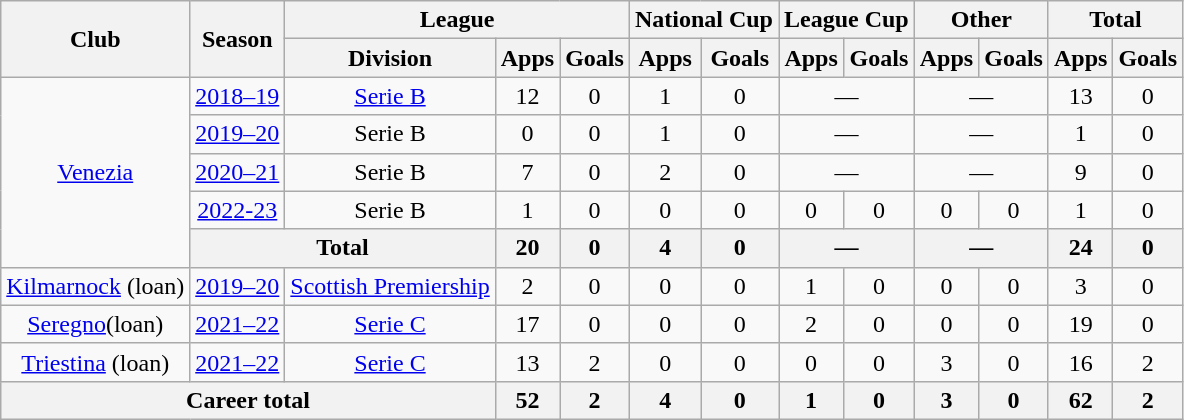<table class="wikitable" style="text-align: center">
<tr>
<th rowspan="2">Club</th>
<th rowspan="2">Season</th>
<th colspan="3">League</th>
<th colspan="2">National Cup</th>
<th colspan="2">League Cup</th>
<th colspan="2">Other</th>
<th colspan="2">Total</th>
</tr>
<tr>
<th>Division</th>
<th>Apps</th>
<th>Goals</th>
<th>Apps</th>
<th>Goals</th>
<th>Apps</th>
<th>Goals</th>
<th>Apps</th>
<th>Goals</th>
<th>Apps</th>
<th>Goals</th>
</tr>
<tr>
<td rowspan="5"><a href='#'>Venezia</a></td>
<td><a href='#'>2018–19</a></td>
<td><a href='#'>Serie B</a></td>
<td>12</td>
<td>0</td>
<td>1</td>
<td>0</td>
<td colspan="2">—</td>
<td colspan="2">—</td>
<td>13</td>
<td>0</td>
</tr>
<tr>
<td><a href='#'>2019–20</a></td>
<td>Serie B</td>
<td>0</td>
<td>0</td>
<td>1</td>
<td>0</td>
<td colspan=2>—</td>
<td colspan="2">—</td>
<td>1</td>
<td>0</td>
</tr>
<tr>
<td><a href='#'>2020–21</a></td>
<td>Serie B</td>
<td>7</td>
<td>0</td>
<td>2</td>
<td>0</td>
<td colspan=2>—</td>
<td colspan=2>—</td>
<td>9</td>
<td>0</td>
</tr>
<tr>
<td><a href='#'>2022-23</a></td>
<td>Serie B</td>
<td>1</td>
<td>0</td>
<td>0</td>
<td>0</td>
<td>0</td>
<td>0</td>
<td>0</td>
<td>0</td>
<td>1</td>
<td>0</td>
</tr>
<tr>
<th colspan="2">Total</th>
<th>20</th>
<th>0</th>
<th>4</th>
<th>0</th>
<th colspan="2">—</th>
<th colspan="2">—</th>
<th>24</th>
<th>0</th>
</tr>
<tr>
<td><a href='#'>Kilmarnock</a> (loan)</td>
<td><a href='#'>2019–20</a></td>
<td><a href='#'>Scottish Premiership</a></td>
<td>2</td>
<td>0</td>
<td>0</td>
<td>0</td>
<td>1</td>
<td>0</td>
<td>0</td>
<td>0</td>
<td>3</td>
<td>0</td>
</tr>
<tr>
<td><a href='#'>Seregno</a>(loan)</td>
<td><a href='#'>2021–22</a></td>
<td><a href='#'>Serie C</a></td>
<td>17</td>
<td>0</td>
<td>0</td>
<td>0</td>
<td>2</td>
<td>0</td>
<td>0</td>
<td>0</td>
<td>19</td>
<td>0</td>
</tr>
<tr>
<td><a href='#'>Triestina</a> (loan)</td>
<td><a href='#'>2021–22</a></td>
<td><a href='#'>Serie C</a></td>
<td>13</td>
<td>2</td>
<td>0</td>
<td>0</td>
<td>0</td>
<td>0</td>
<td>3</td>
<td>0</td>
<td>16</td>
<td>2</td>
</tr>
<tr>
<th colspan="3">Career total</th>
<th>52</th>
<th>2</th>
<th>4</th>
<th>0</th>
<th>1</th>
<th>0</th>
<th>3</th>
<th>0</th>
<th>62</th>
<th>2</th>
</tr>
</table>
